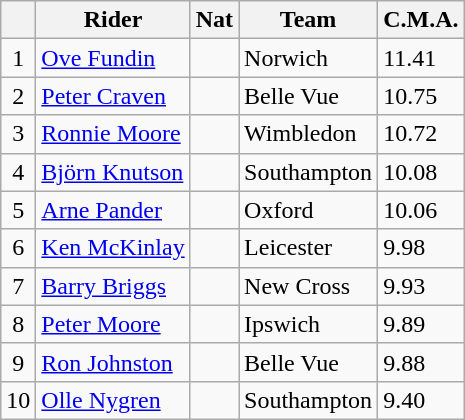<table class=wikitable>
<tr>
<th></th>
<th>Rider</th>
<th>Nat</th>
<th>Team</th>
<th>C.M.A.</th>
</tr>
<tr>
<td align="center">1</td>
<td><a href='#'>Ove Fundin</a></td>
<td></td>
<td>Norwich</td>
<td>11.41</td>
</tr>
<tr>
<td align="center">2</td>
<td><a href='#'>Peter Craven</a></td>
<td></td>
<td>Belle Vue</td>
<td>10.75</td>
</tr>
<tr>
<td align="center">3</td>
<td><a href='#'>Ronnie Moore</a></td>
<td></td>
<td>Wimbledon</td>
<td>10.72</td>
</tr>
<tr>
<td align="center">4</td>
<td><a href='#'>Björn Knutson</a></td>
<td></td>
<td>Southampton</td>
<td>10.08</td>
</tr>
<tr>
<td align="center">5</td>
<td><a href='#'>Arne Pander</a></td>
<td></td>
<td>Oxford</td>
<td>10.06</td>
</tr>
<tr>
<td align="center">6</td>
<td><a href='#'>Ken McKinlay</a></td>
<td></td>
<td>Leicester</td>
<td>9.98</td>
</tr>
<tr>
<td align="center">7</td>
<td><a href='#'>Barry Briggs</a></td>
<td></td>
<td>New Cross</td>
<td>9.93</td>
</tr>
<tr>
<td align="center">8</td>
<td><a href='#'>Peter Moore</a></td>
<td></td>
<td>Ipswich</td>
<td>9.89</td>
</tr>
<tr>
<td align="center">9</td>
<td><a href='#'>Ron Johnston</a></td>
<td></td>
<td>Belle Vue</td>
<td>9.88</td>
</tr>
<tr>
<td align="center">10</td>
<td><a href='#'>Olle Nygren</a></td>
<td></td>
<td>Southampton</td>
<td>9.40</td>
</tr>
</table>
